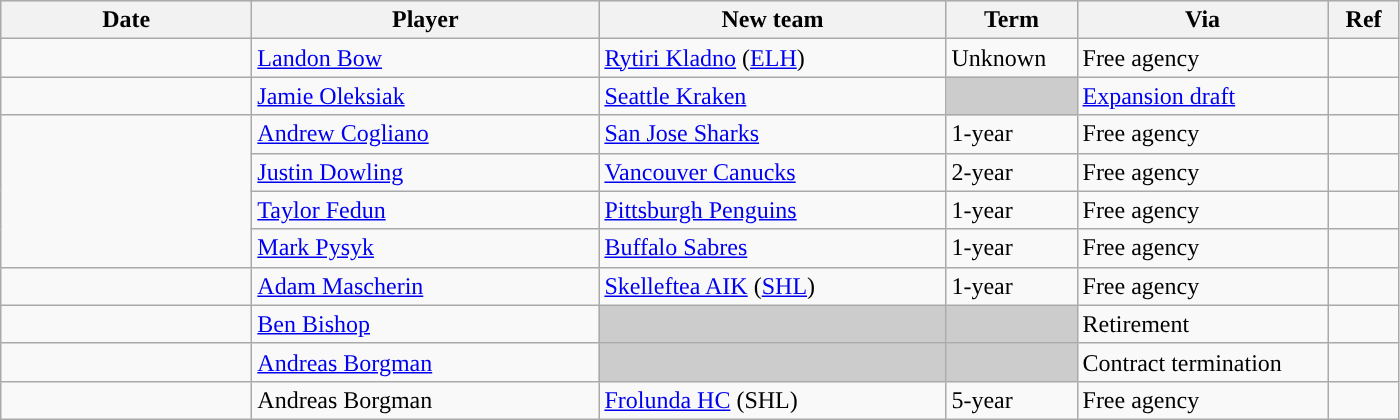<table class="wikitable">
<tr style="background:#ddd; text-align:center;">
<th style="width: 10em;">Date</th>
<th style="width: 14em;">Player</th>
<th style="width: 14em;">New team</th>
<th style="width: 5em;">Term</th>
<th style="width: 10em;">Via</th>
<th style="width: 2.5em;">Ref</th>
</tr>
<tr>
<td></td>
<td><a href='#'>Landon Bow</a></td>
<td><a href='#'>Rytiri Kladno</a> (<a href='#'>ELH</a>)</td>
<td>Unknown</td>
<td>Free agency</td>
<td></td>
</tr>
<tr>
<td></td>
<td><a href='#'>Jamie Oleksiak</a></td>
<td><a href='#'>Seattle Kraken</a></td>
<td style="background:#ccc;"></td>
<td><a href='#'>Expansion draft</a></td>
<td></td>
</tr>
<tr>
<td rowspan=4></td>
<td><a href='#'>Andrew Cogliano</a></td>
<td><a href='#'>San Jose Sharks</a></td>
<td>1-year</td>
<td>Free agency</td>
<td></td>
</tr>
<tr>
<td><a href='#'>Justin Dowling</a></td>
<td><a href='#'>Vancouver Canucks</a></td>
<td>2-year</td>
<td>Free agency</td>
<td></td>
</tr>
<tr>
<td><a href='#'>Taylor Fedun</a></td>
<td><a href='#'>Pittsburgh Penguins</a></td>
<td>1-year</td>
<td>Free agency</td>
<td></td>
</tr>
<tr>
<td><a href='#'>Mark Pysyk</a></td>
<td><a href='#'>Buffalo Sabres</a></td>
<td>1-year</td>
<td>Free agency</td>
<td></td>
</tr>
<tr>
<td></td>
<td><a href='#'>Adam Mascherin</a></td>
<td><a href='#'>Skelleftea AIK</a> (<a href='#'>SHL</a>)</td>
<td>1-year</td>
<td>Free agency</td>
<td></td>
</tr>
<tr>
<td></td>
<td><a href='#'>Ben Bishop</a></td>
<td style="background:#ccc;"></td>
<td style="background:#ccc;"></td>
<td>Retirement</td>
<td></td>
</tr>
<tr>
<td></td>
<td><a href='#'>Andreas Borgman</a></td>
<td style="background:#ccc;"></td>
<td style="background:#ccc;"></td>
<td>Contract termination</td>
<td></td>
</tr>
<tr>
<td></td>
<td>Andreas Borgman</td>
<td><a href='#'>Frolunda HC</a> (SHL)</td>
<td>5-year</td>
<td>Free agency</td>
<td></td>
</tr>
</table>
